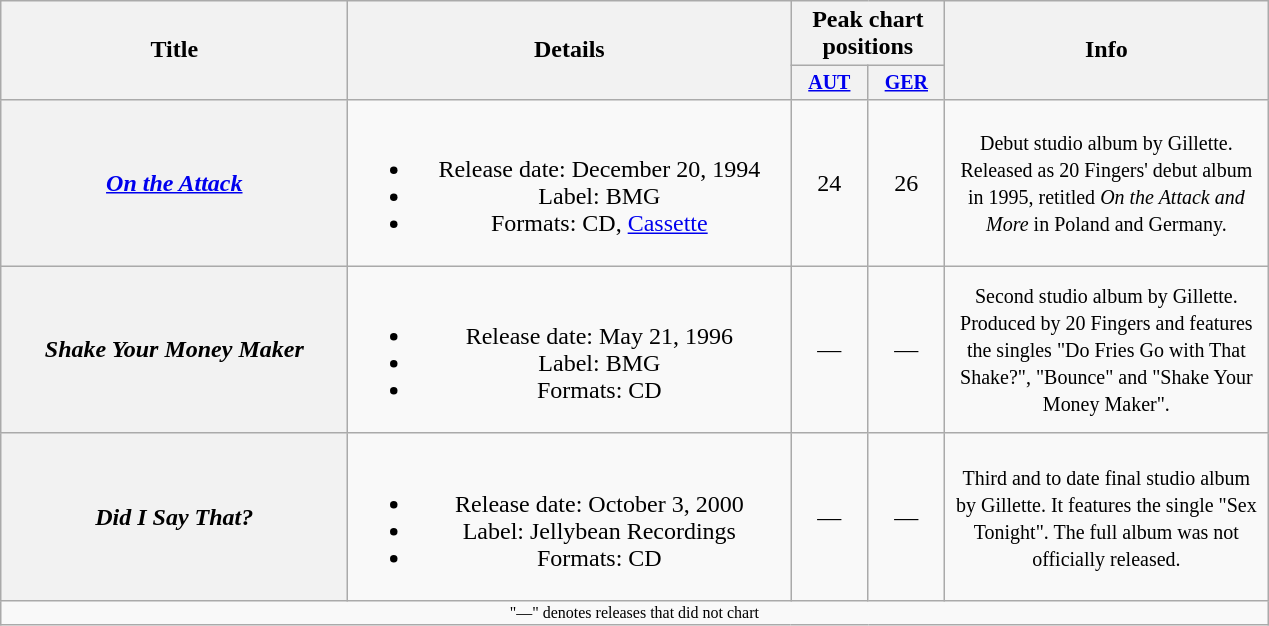<table class="wikitable plainrowheaders" style="text-align:center;">
<tr>
<th rowspan="2" style="width:14em;">Title</th>
<th rowspan="2" style="width:18em;">Details</th>
<th colspan="2">Peak chart positions</th>
<th scope="col" rowspan="2" style="width:13em;">Info</th>
</tr>
<tr style="font-size:smaller;">
<th style="width:45px;"><a href='#'>AUT</a><br></th>
<th style="width:45px;"><a href='#'>GER</a><br></th>
</tr>
<tr>
<th scope="row"><em><a href='#'>On the Attack</a></em></th>
<td><br><ul><li>Release date: December 20, 1994</li><li>Label: BMG</li><li>Formats: CD, <a href='#'>Cassette</a></li></ul></td>
<td>24</td>
<td>26</td>
<td><small>Debut studio album by Gillette. Released as 20 Fingers' debut album in 1995, retitled <em>On the Attack and More</em> in Poland and Germany.</small></td>
</tr>
<tr>
<th scope="row"><em>Shake Your Money Maker</em></th>
<td><br><ul><li>Release date: May 21, 1996</li><li>Label: BMG</li><li>Formats: CD</li></ul></td>
<td>—</td>
<td>—</td>
<td><small>Second studio album by Gillette. Produced by 20 Fingers and features the singles "Do Fries Go with That Shake?", "Bounce" and "Shake Your Money Maker".</small></td>
</tr>
<tr>
<th scope="row"><em>Did I Say That?</em></th>
<td><br><ul><li>Release date: October 3, 2000</li><li>Label: Jellybean Recordings</li><li>Formats: CD</li></ul></td>
<td>—</td>
<td>—</td>
<td><small>Third and to date final studio album by Gillette. It features the single "Sex Tonight". The full album was not officially released.</small></td>
</tr>
<tr>
<td colspan="15" style="font-size:8pt">"—" denotes releases that did not chart</td>
</tr>
</table>
